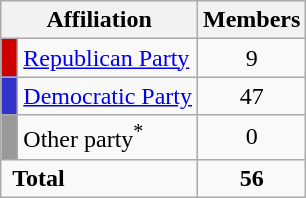<table class=wikitable>
<tr>
<th colspan=2 align=center valign=bottom>Affiliation</th>
<th valign=bottom>Members</th>
</tr>
<tr>
<td bgcolor="#CC0000"> </td>
<td><a href='#'>Republican Party</a></td>
<td align=center>9</td>
</tr>
<tr>
<td bgcolor="#3333CC"> </td>
<td><a href='#'>Democratic Party</a></td>
<td align=center>47</td>
</tr>
<tr>
<td bgcolor="#999999"> </td>
<td>Other party<sup>*</sup></td>
<td align=center>0</td>
</tr>
<tr>
<td colspan=2> <strong>Total</strong></td>
<td align=center><strong>56</strong></td>
</tr>
</table>
